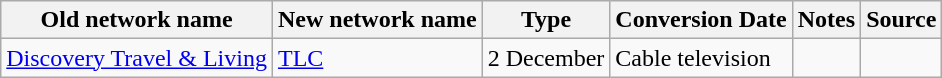<table class="wikitable">
<tr>
<th>Old network name</th>
<th>New network name</th>
<th>Type</th>
<th>Conversion Date</th>
<th>Notes</th>
<th>Source</th>
</tr>
<tr>
<td><a href='#'>Discovery Travel & Living</a></td>
<td><a href='#'>TLC</a></td>
<td>2 December</td>
<td>Cable television</td>
<td></td>
<td></td>
</tr>
</table>
